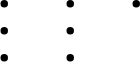<table ->
<tr>
<td style="vertical-align: top;"><br><ul><li></li><li></li><li></li></ul></td>
<td style="vertical-align: top;"><br><ul><li></li><li></li><li></li></ul></td>
<td style="vertical-align: top;"><br><ul><li></li></ul></td>
</tr>
</table>
